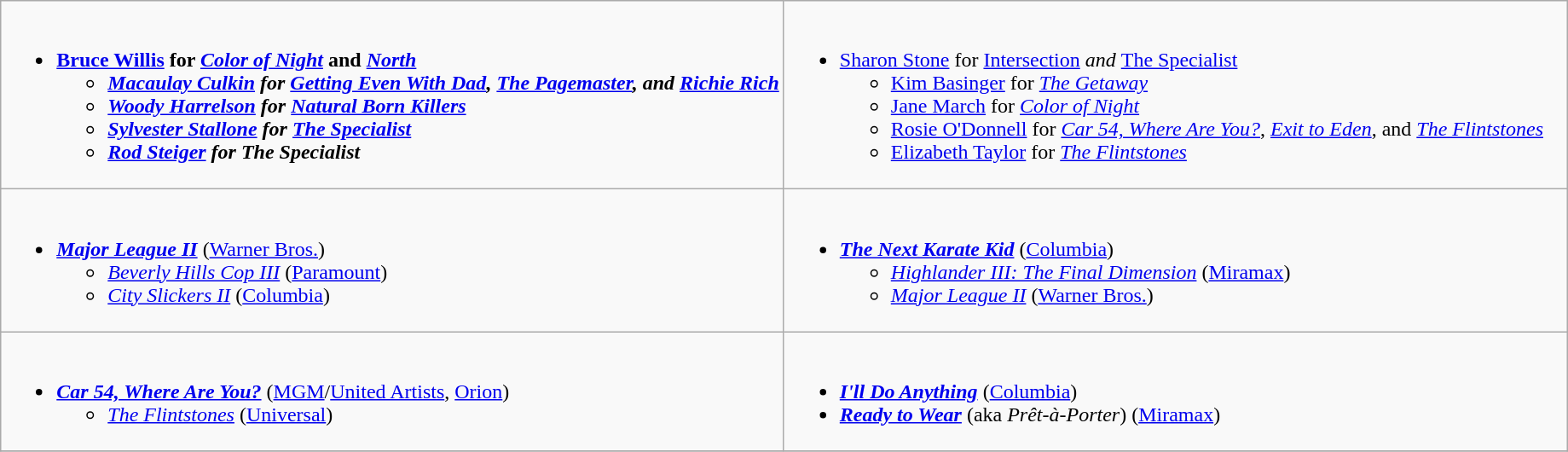<table class=wikitable>
<tr>
<td valign="top" width="50%"><br><ul><li><strong><a href='#'>Bruce Willis</a> for <em><a href='#'>Color of Night</a></em> and <em><a href='#'>North</a><strong><em><ul><li><a href='#'>Macaulay Culkin</a> for </em><a href='#'>Getting Even With Dad</a><em>, </em><a href='#'>The Pagemaster</a><em>, and </em><a href='#'>Richie Rich</a><em></li><li><a href='#'>Woody Harrelson</a> for </em><a href='#'>Natural Born Killers</a><em></li><li><a href='#'>Sylvester Stallone</a> for </em><a href='#'>The Specialist</a><em></li><li><a href='#'>Rod Steiger</a> for </em>The Specialist<em></li></ul></li></ul></td>
<td valign="top" width="50%"><br><ul><li></strong><a href='#'>Sharon Stone</a> for </em><a href='#'>Intersection</a><em> and </em><a href='#'>The Specialist</a></em></strong><ul><li><a href='#'>Kim Basinger</a> for <em><a href='#'>The Getaway</a></em></li><li><a href='#'>Jane March</a> for <em><a href='#'>Color of Night</a></em></li><li><a href='#'>Rosie O'Donnell</a> for <em><a href='#'>Car 54, Where Are You?</a></em>, <em><a href='#'>Exit to Eden</a></em>, and <em><a href='#'>The Flintstones</a></em></li><li><a href='#'>Elizabeth Taylor</a> for <em><a href='#'>The Flintstones</a></em></li></ul></li></ul></td>
</tr>
<tr>
<td valign="top" width="50%"><br><ul><li><strong><em><a href='#'>Major League II</a></em></strong> (<a href='#'>Warner Bros.</a>)<ul><li><em><a href='#'>Beverly Hills Cop III</a></em> (<a href='#'>Paramount</a>)</li><li><em><a href='#'>City Slickers II</a></em> (<a href='#'>Columbia</a>)</li></ul></li></ul></td>
<td valign="top" width="50%"><br><ul><li><strong><em><a href='#'>The Next Karate Kid</a></em></strong> (<a href='#'>Columbia</a>)<ul><li><em><a href='#'>Highlander III: The Final Dimension</a></em> (<a href='#'>Miramax</a>)</li><li><em><a href='#'>Major League II</a></em> (<a href='#'>Warner Bros.</a>)</li></ul></li></ul></td>
</tr>
<tr>
<td valign="top" width="50%"><br><ul><li><strong><em><a href='#'>Car 54, Where Are You?</a></em></strong> (<a href='#'>MGM</a>/<a href='#'>United Artists</a>, <a href='#'>Orion</a>)<ul><li><em><a href='#'>The Flintstones</a></em> (<a href='#'>Universal</a>)</li></ul></li></ul></td>
<td valign="top" width="50%"><br><ul><li><strong><em><a href='#'>I'll Do Anything</a></em></strong> (<a href='#'>Columbia</a>)</li><li><strong><em><a href='#'>Ready to Wear</a></em></strong> (aka <em>Prêt-à-Porter</em>) (<a href='#'>Miramax</a>)</li></ul></td>
</tr>
<tr>
</tr>
</table>
